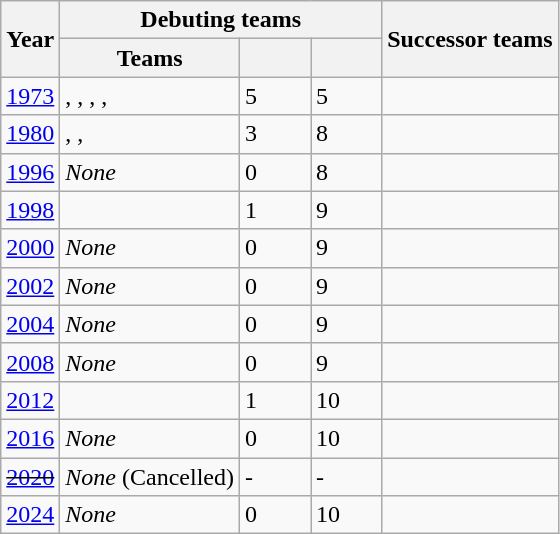<table class="wikitable">
<tr>
<th rowspan=2>Year</th>
<th colspan=3>Debuting teams</th>
<th rowspan=2>Successor teams</th>
</tr>
<tr>
<th>Teams</th>
<th width=40></th>
<th width=40></th>
</tr>
<tr>
<td><a href='#'>1973</a></td>
<td>, , , , </td>
<td>5</td>
<td>5</td>
<td></td>
</tr>
<tr>
<td><a href='#'>1980</a></td>
<td>, , </td>
<td>3</td>
<td>8</td>
<td></td>
</tr>
<tr>
<td><a href='#'>1996</a></td>
<td><em>None</em></td>
<td>0</td>
<td>8</td>
<td></td>
</tr>
<tr>
<td><a href='#'>1998</a></td>
<td></td>
<td>1</td>
<td>9</td>
<td></td>
</tr>
<tr>
<td><a href='#'>2000</a></td>
<td><em>None</em></td>
<td>0</td>
<td>9</td>
<td></td>
</tr>
<tr>
<td><a href='#'>2002</a></td>
<td><em>None</em></td>
<td>0</td>
<td>9</td>
<td></td>
</tr>
<tr>
<td><a href='#'>2004</a></td>
<td><em>None</em></td>
<td>0</td>
<td>9</td>
<td></td>
</tr>
<tr>
<td><a href='#'>2008</a></td>
<td><em>None</em></td>
<td>0</td>
<td>9</td>
<td></td>
</tr>
<tr>
<td><a href='#'>2012</a></td>
<td></td>
<td>1</td>
<td>10</td>
<td></td>
</tr>
<tr>
<td><a href='#'>2016</a></td>
<td><em>None</em></td>
<td>0</td>
<td>10</td>
<td></td>
</tr>
<tr>
<td><s><a href='#'>2020</a></s></td>
<td><em>None</em> (Cancelled)</td>
<td>-</td>
<td>-</td>
<td></td>
</tr>
<tr>
<td><a href='#'>2024</a></td>
<td><em>None</em></td>
<td>0</td>
<td>10</td>
<td></td>
</tr>
</table>
